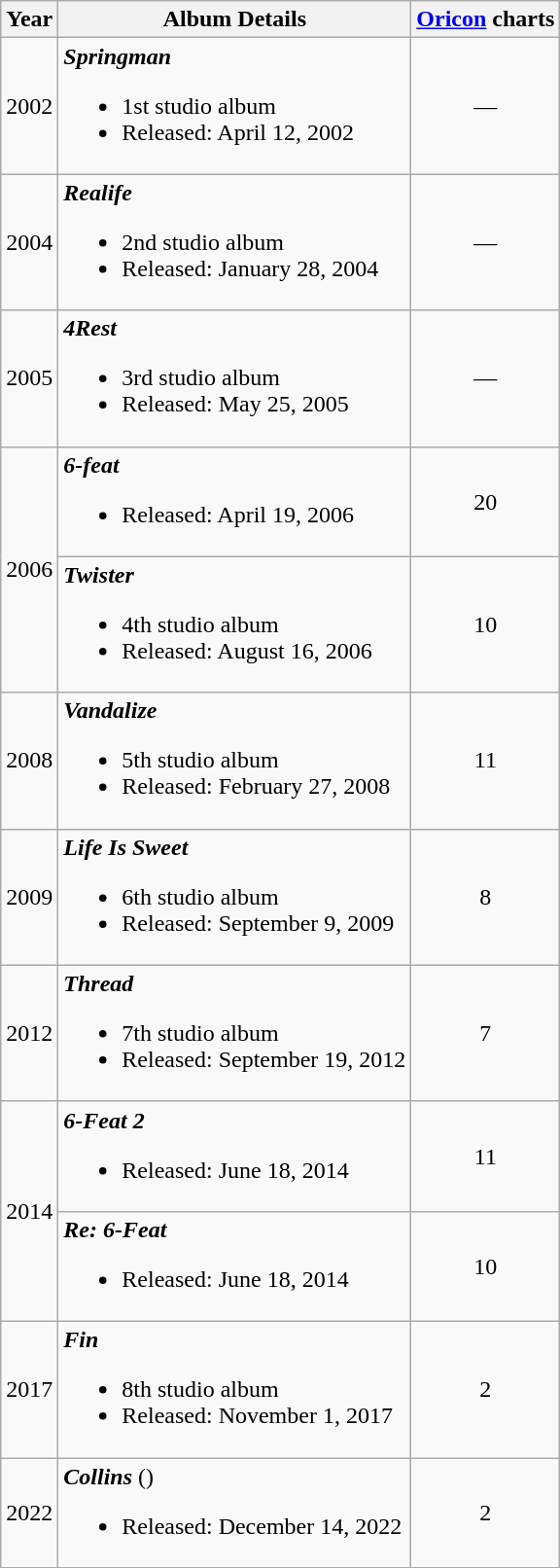<table class="wikitable">
<tr>
<th>Year</th>
<th>Album Details</th>
<th><a href='#'>Oricon</a> charts</th>
</tr>
<tr>
<td>2002</td>
<td><strong><em>Springman</em></strong><br><ul><li>1st studio album</li><li>Released: April 12, 2002</li></ul></td>
<td align="center">—</td>
</tr>
<tr>
<td>2004</td>
<td><strong><em>Realife</em></strong><br><ul><li>2nd studio album</li><li>Released: January 28, 2004</li></ul></td>
<td align="center">—</td>
</tr>
<tr>
<td>2005</td>
<td><strong><em>4Rest</em></strong><br><ul><li>3rd studio album</li><li>Released: May 25, 2005</li></ul></td>
<td align="center">—</td>
</tr>
<tr>
<td rowspan="2">2006</td>
<td><strong><em>6-feat</em></strong><br><ul><li>Released: April 19, 2006</li></ul></td>
<td align="center">20</td>
</tr>
<tr>
<td><strong><em>Twister</em></strong><br><ul><li>4th studio album</li><li>Released: August 16, 2006</li></ul></td>
<td align="center">10</td>
</tr>
<tr>
<td>2008</td>
<td><strong><em>Vandalize</em></strong><br><ul><li>5th studio album</li><li>Released: February 27, 2008</li></ul></td>
<td align="center">11</td>
</tr>
<tr>
<td>2009</td>
<td><strong><em>Life Is Sweet</em></strong><br><ul><li>6th studio album</li><li>Released: September 9, 2009</li></ul></td>
<td align="center">8</td>
</tr>
<tr>
<td>2012</td>
<td><strong><em>Thread</em></strong><br><ul><li>7th studio album</li><li>Released: September 19, 2012</li></ul></td>
<td align="center">7</td>
</tr>
<tr>
<td rowspan="2">2014</td>
<td><strong><em>6-Feat 2</em></strong><br><ul><li>Released: June 18, 2014</li></ul></td>
<td align="center">11</td>
</tr>
<tr>
<td><strong><em>Re: 6-Feat</em></strong><br><ul><li>Released: June 18, 2014</li></ul></td>
<td align="center">10</td>
</tr>
<tr>
<td>2017</td>
<td><strong><em>Fin</em></strong><br><ul><li>8th studio album</li><li>Released: November 1, 2017</li></ul></td>
<td align="center">2</td>
</tr>
<tr>
<td>2022</td>
<td><strong><em>Collins</em></strong> ()<br><ul><li>Released: December 14, 2022</li></ul></td>
<td align="center">2</td>
</tr>
</table>
